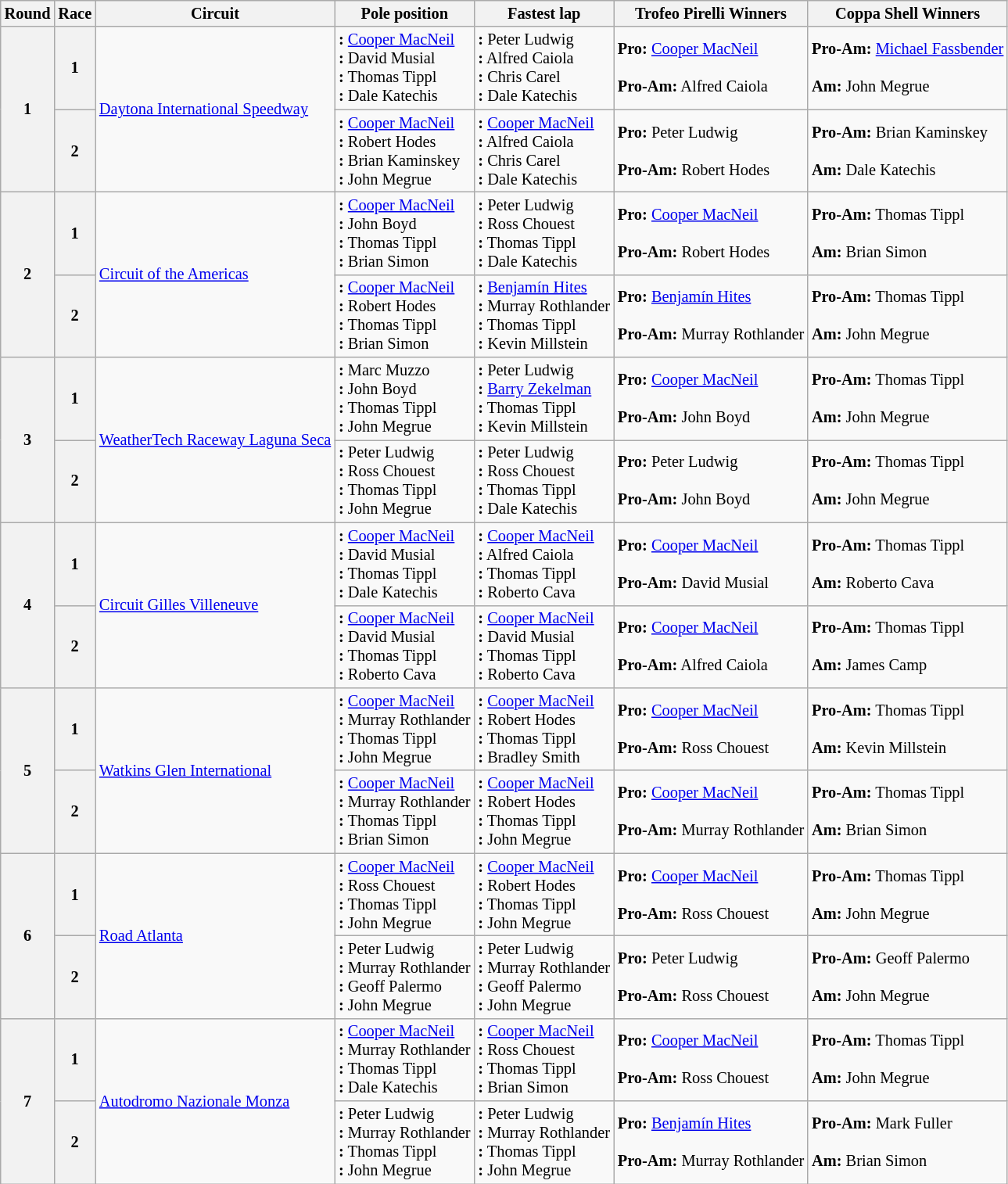<table class="wikitable" style="font-size: 85%;">
<tr>
<th>Round</th>
<th>Race</th>
<th>Circuit</th>
<th>Pole position</th>
<th>Fastest lap</th>
<th>Trofeo Pirelli Winners</th>
<th>Coppa Shell Winners</th>
</tr>
<tr>
<th rowspan=2>1</th>
<th>1</th>
<td rowspan=2> <a href='#'>Daytona International Speedway</a></td>
<td><strong>:</strong>  <a href='#'>Cooper MacNeil</a><br><strong>:</strong>  David Musial<br><strong>:</strong>  Thomas Tippl<br><strong>:</strong>  Dale Katechis</td>
<td><strong>:</strong>  Peter Ludwig<br><strong>:</strong>  Alfred Caiola<br><strong>:</strong>  Chris Carel<br><strong>:</strong>  Dale Katechis</td>
<td><strong>Pro:</strong>  <a href='#'>Cooper MacNeil</a><br><br><strong>Pro-Am:</strong>  Alfred Caiola<br></td>
<td><strong>Pro-Am:</strong>  <a href='#'>Michael Fassbender</a><br><br><strong>Am:</strong>  John Megrue<br></td>
</tr>
<tr>
<th>2</th>
<td><strong>:</strong>  <a href='#'>Cooper MacNeil</a><br><strong>:</strong>  Robert Hodes<br><strong>:</strong>  Brian Kaminskey<br><strong>:</strong>  John Megrue</td>
<td><strong>:</strong>  <a href='#'>Cooper MacNeil</a><br><strong>:</strong>  Alfred Caiola<br><strong>:</strong>  Chris Carel<br><strong>:</strong>  Dale Katechis</td>
<td><strong>Pro:</strong>  Peter Ludwig<br><br><strong>Pro-Am:</strong>  Robert Hodes<br></td>
<td><strong>Pro-Am:</strong>  Brian Kaminskey<br><br><strong>Am:</strong>  Dale Katechis<br></td>
</tr>
<tr>
<th rowspan=2>2</th>
<th>1</th>
<td rowspan=2> <a href='#'>Circuit of the Americas</a></td>
<td><strong>:</strong>  <a href='#'>Cooper MacNeil</a><br><strong>:</strong>  John Boyd<br><strong>:</strong>  Thomas Tippl<br><strong>:</strong>  Brian Simon</td>
<td><strong>:</strong>  Peter Ludwig<br><strong>:</strong>  Ross Chouest<br><strong>:</strong>  Thomas Tippl<br><strong>:</strong>  Dale Katechis</td>
<td><strong>Pro:</strong>  <a href='#'>Cooper MacNeil</a><br><br><strong>Pro-Am:</strong>  Robert Hodes<br></td>
<td><strong>Pro-Am:</strong>  Thomas Tippl<br><br><strong>Am:</strong>  Brian Simon<br></td>
</tr>
<tr>
<th>2</th>
<td><strong>:</strong>  <a href='#'>Cooper MacNeil</a><br><strong>:</strong>  Robert Hodes<br><strong>:</strong>  Thomas Tippl<br><strong>:</strong>  Brian Simon</td>
<td><strong>:</strong>  <a href='#'>Benjamín Hites</a><br><strong>:</strong>  Murray Rothlander<br><strong>:</strong>  Thomas Tippl<br><strong>:</strong>  Kevin Millstein</td>
<td><strong>Pro:</strong>  <a href='#'>Benjamín Hites</a><br><br><strong>Pro-Am:</strong>  Murray Rothlander<br></td>
<td><strong>Pro-Am:</strong>  Thomas Tippl<br><br><strong>Am:</strong>  John Megrue<br></td>
</tr>
<tr>
<th rowspan=2>3</th>
<th>1</th>
<td rowspan=2> <a href='#'>WeatherTech Raceway Laguna Seca</a></td>
<td><strong>:</strong>  Marc Muzzo<br><strong>:</strong>  John Boyd<br><strong>:</strong>  Thomas Tippl<br><strong>:</strong>  John Megrue</td>
<td><strong>:</strong>  Peter Ludwig<br><strong>:</strong>  <a href='#'>Barry Zekelman</a><br><strong>:</strong>  Thomas Tippl<br><strong>:</strong>  Kevin Millstein</td>
<td><strong>Pro:</strong>  <a href='#'>Cooper MacNeil</a><br><br><strong>Pro-Am:</strong>  John Boyd<br></td>
<td><strong>Pro-Am:</strong>  Thomas Tippl<br><br><strong>Am:</strong>  John Megrue<br></td>
</tr>
<tr>
<th>2</th>
<td><strong>:</strong>  Peter Ludwig<br><strong>:</strong>  Ross Chouest<br><strong>:</strong>  Thomas Tippl<br><strong>:</strong>  John Megrue</td>
<td><strong>:</strong>  Peter Ludwig<br><strong>:</strong>  Ross Chouest<br><strong>:</strong>  Thomas Tippl<br><strong>:</strong>  Dale Katechis</td>
<td><strong>Pro:</strong>  Peter Ludwig<br><br><strong>Pro-Am:</strong>  John Boyd<br></td>
<td><strong>Pro-Am:</strong>  Thomas Tippl<br><br><strong>Am:</strong>  John Megrue<br></td>
</tr>
<tr>
<th rowspan=2>4</th>
<th>1</th>
<td rowspan=2> <a href='#'>Circuit Gilles Villeneuve</a></td>
<td><strong>:</strong>  <a href='#'>Cooper MacNeil</a><br><strong>:</strong>  David Musial<br><strong>:</strong>  Thomas Tippl<br><strong>:</strong>  Dale Katechis</td>
<td><strong>:</strong>  <a href='#'>Cooper MacNeil</a><br><strong>:</strong>  Alfred Caiola<br><strong>:</strong>  Thomas Tippl<br><strong>:</strong>  Roberto Cava</td>
<td><strong>Pro:</strong>  <a href='#'>Cooper MacNeil</a><br><br><strong>Pro-Am:</strong>  David Musial<br></td>
<td><strong>Pro-Am:</strong>  Thomas Tippl<br><br><strong>Am:</strong>  Roberto Cava<br></td>
</tr>
<tr>
<th>2</th>
<td><strong>:</strong>  <a href='#'>Cooper MacNeil</a><br><strong>:</strong>  David Musial<br><strong>:</strong>  Thomas Tippl<br><strong>:</strong>  Roberto Cava</td>
<td><strong>:</strong>  <a href='#'>Cooper MacNeil</a><br><strong>:</strong>  David Musial<br><strong>:</strong>  Thomas Tippl<br><strong>:</strong>  Roberto Cava</td>
<td><strong>Pro:</strong>  <a href='#'>Cooper MacNeil</a><br><br><strong>Pro-Am:</strong>  Alfred Caiola<br></td>
<td><strong>Pro-Am:</strong>  Thomas Tippl<br><br><strong>Am:</strong>  James Camp<br></td>
</tr>
<tr>
<th rowspan=2>5</th>
<th>1</th>
<td rowspan=2> <a href='#'>Watkins Glen International</a></td>
<td><strong>:</strong>  <a href='#'>Cooper MacNeil</a><br><strong>:</strong>  Murray Rothlander<br><strong>:</strong>  Thomas Tippl<br><strong>:</strong>  John Megrue</td>
<td><strong>:</strong>  <a href='#'>Cooper MacNeil</a><br><strong>:</strong>  Robert Hodes<br><strong>:</strong>  Thomas Tippl<br><strong>:</strong>  Bradley Smith</td>
<td><strong>Pro:</strong>  <a href='#'>Cooper MacNeil</a><br><br><strong>Pro-Am:</strong>  Ross Chouest<br></td>
<td><strong>Pro-Am:</strong>  Thomas Tippl<br><br><strong>Am:</strong>  Kevin Millstein<br></td>
</tr>
<tr>
<th>2</th>
<td><strong>:</strong>  <a href='#'>Cooper MacNeil</a><br><strong>:</strong>  Murray Rothlander<br><strong>:</strong>  Thomas Tippl<br><strong>:</strong>  Brian Simon</td>
<td><strong>:</strong>  <a href='#'>Cooper MacNeil</a><br><strong>:</strong>  Robert Hodes<br><strong>:</strong>  Thomas Tippl<br><strong>:</strong>  John Megrue</td>
<td><strong>Pro:</strong>  <a href='#'>Cooper MacNeil</a><br><br><strong>Pro-Am:</strong>  Murray Rothlander<br></td>
<td><strong>Pro-Am:</strong>  Thomas Tippl<br><br><strong>Am:</strong>  Brian Simon<br></td>
</tr>
<tr>
<th rowspan=2>6</th>
<th>1</th>
<td rowspan=2> <a href='#'>Road Atlanta</a></td>
<td><strong>:</strong>  <a href='#'>Cooper MacNeil</a><br><strong>:</strong>  Ross Chouest<br><strong>:</strong>  Thomas Tippl<br><strong>:</strong>  John Megrue</td>
<td><strong>:</strong>  <a href='#'>Cooper MacNeil</a><br><strong>:</strong>  Robert Hodes<br><strong>:</strong>  Thomas Tippl<br><strong>:</strong>  John Megrue</td>
<td><strong>Pro:</strong>  <a href='#'>Cooper MacNeil</a><br><br><strong>Pro-Am:</strong>  Ross Chouest<br></td>
<td><strong>Pro-Am:</strong>  Thomas Tippl<br><br><strong>Am:</strong>  John Megrue<br></td>
</tr>
<tr>
<th>2</th>
<td><strong>:</strong>  Peter Ludwig<br><strong>:</strong>  Murray Rothlander<br><strong>:</strong>  Geoff Palermo<br><strong>:</strong>  John Megrue</td>
<td><strong>:</strong>  Peter Ludwig<br><strong>:</strong>  Murray Rothlander<br><strong>:</strong>  Geoff Palermo<br><strong>:</strong>  John Megrue</td>
<td><strong>Pro:</strong>  Peter Ludwig<br><br><strong>Pro-Am:</strong>  Ross Chouest<br></td>
<td><strong>Pro-Am:</strong>  Geoff Palermo<br><br><strong>Am:</strong>  John Megrue<br></td>
</tr>
<tr>
<th rowspan=2>7</th>
<th>1</th>
<td rowspan=2> <a href='#'>Autodromo Nazionale Monza</a></td>
<td><strong>:</strong>  <a href='#'>Cooper MacNeil</a><br><strong>:</strong>  Murray Rothlander<br><strong>:</strong>  Thomas Tippl<br><strong>:</strong>  Dale Katechis</td>
<td><strong>:</strong>  <a href='#'>Cooper MacNeil</a><br><strong>:</strong>  Ross Chouest<br><strong>:</strong>  Thomas Tippl<br><strong>:</strong>  Brian Simon</td>
<td><strong>Pro:</strong>  <a href='#'>Cooper MacNeil</a><br><br><strong>Pro-Am:</strong>  Ross Chouest<br></td>
<td><strong>Pro-Am:</strong>  Thomas Tippl<br><br><strong>Am:</strong>  John Megrue<br></td>
</tr>
<tr>
<th>2</th>
<td><strong>:</strong>  Peter Ludwig<br><strong>:</strong>  Murray Rothlander<br><strong>:</strong>  Thomas Tippl<br><strong>:</strong>  John Megrue</td>
<td><strong>:</strong>  Peter Ludwig<br><strong>:</strong>  Murray Rothlander<br><strong>:</strong>  Thomas Tippl<br><strong>:</strong>  John Megrue</td>
<td><strong>Pro:</strong>  <a href='#'>Benjamín Hites</a><br><br><strong>Pro-Am:</strong>  Murray Rothlander<br></td>
<td><strong>Pro-Am:</strong>  Mark Fuller<br><br><strong>Am:</strong>  Brian Simon<br></td>
</tr>
</table>
